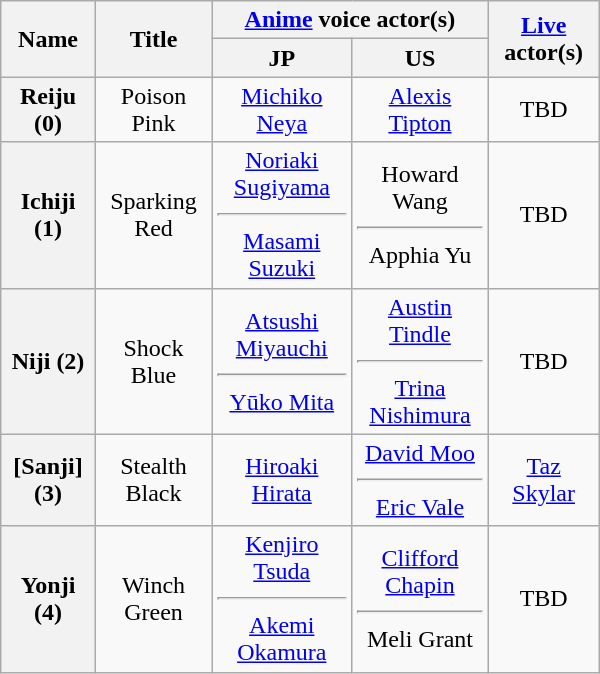<table class="wikitable floatright mw-collapsible sticky-header" style="text-align: center; width: 25em;">
<tr>
<th rowspan="2">Name</th>
<th rowspan="2">Title</th>
<th colspan="2"><a href='#'>Anime</a> voice actor(s)</th>
<th rowspan="2" class="unsortable"><a href='#'>Live</a> actor(s)</th>
</tr>
<tr>
<th>JP</th>
<th>US</th>
</tr>
<tr>
<th>Reiju (0)</th>
<td>Poison Pink</td>
<td><a href='#'>Michiko Neya</a></td>
<td><a href='#'>Alexis Tipton</a></td>
<td>TBD</td>
</tr>
<tr>
<th>Ichiji (1)</th>
<td>Sparking Red</td>
<td><a href='#'>Noriaki Sugiyama</a><hr><a href='#'>Masami Suzuki</a></td>
<td>Howard Wang<hr>Apphia Yu</td>
<td>TBD</td>
</tr>
<tr>
<th>Niji (2)</th>
<td>Shock Blue</td>
<td><a href='#'>Atsushi Miyauchi</a><hr><a href='#'>Yūko Mita</a></td>
<td><a href='#'>Austin Tindle</a><hr><a href='#'>Trina Nishimura</a></td>
<td>TBD</td>
</tr>
<tr>
<th>[Sanji] (3)</th>
<td>Stealth Black</td>
<td><a href='#'>Hiroaki Hirata</a></td>
<td><a href='#'>David Moo</a><hr><a href='#'>Eric Vale</a></td>
<td><a href='#'>Taz Skylar</a></td>
</tr>
<tr>
<th>Yonji (4)</th>
<td>Winch Green</td>
<td><a href='#'>Kenjiro Tsuda</a><hr><a href='#'>Akemi Okamura</a></td>
<td><a href='#'>Clifford Chapin</a><hr>Meli Grant</td>
<td>TBD</td>
</tr>
</table>
